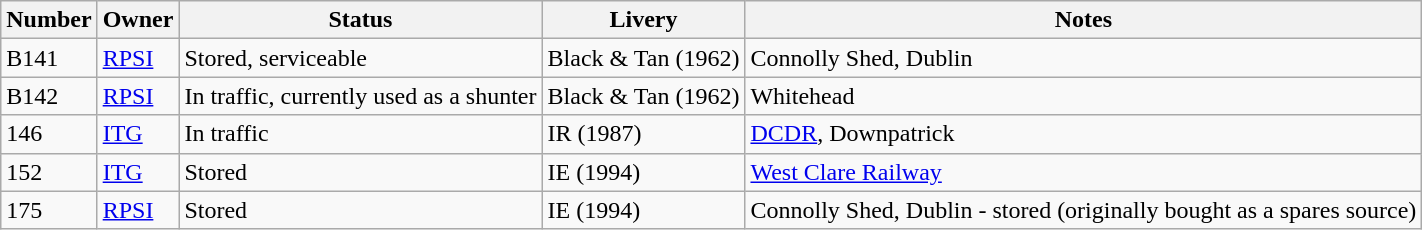<table class="wikitable">
<tr>
<th>Number</th>
<th>Owner</th>
<th>Status</th>
<th>Livery</th>
<th>Notes</th>
</tr>
<tr>
<td>B141</td>
<td><a href='#'>RPSI</a></td>
<td>Stored, serviceable</td>
<td>Black & Tan (1962)</td>
<td>Connolly Shed, Dublin</td>
</tr>
<tr>
<td>B142</td>
<td><a href='#'>RPSI</a></td>
<td>In traffic, currently used as a shunter</td>
<td>Black & Tan (1962)</td>
<td>Whitehead</td>
</tr>
<tr>
<td>146</td>
<td><a href='#'>ITG</a></td>
<td>In traffic</td>
<td>IR (1987)</td>
<td><a href='#'>DCDR</a>, Downpatrick</td>
</tr>
<tr>
<td>152</td>
<td><a href='#'>ITG</a></td>
<td>Stored</td>
<td>IE (1994)</td>
<td><a href='#'>West Clare Railway</a></td>
</tr>
<tr>
<td>175</td>
<td><a href='#'>RPSI</a></td>
<td>Stored</td>
<td>IE (1994)</td>
<td>Connolly Shed, Dublin - stored (originally bought as a spares source)</td>
</tr>
</table>
